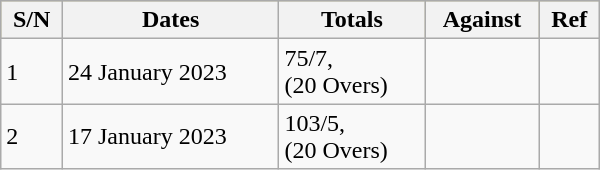<table class="wikitable"  style="width: 400px;">
<tr bgcolor=#bdb76b>
<th>S/N</th>
<th>Dates</th>
<th>Totals</th>
<th>Against</th>
<th>Ref</th>
</tr>
<tr>
<td>1</td>
<td>24 January 2023</td>
<td>75/7,<br>(20 Overs)</td>
<td></td>
<td></td>
</tr>
<tr>
<td>2</td>
<td>17 January 2023</td>
<td>103/5,<br>(20 Overs)</td>
<td></td>
<td></td>
</tr>
</table>
